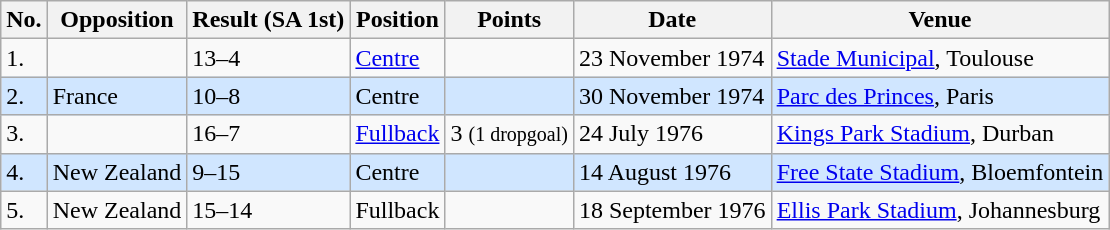<table class="wikitable sortable">
<tr>
<th>No.</th>
<th>Opposition</th>
<th>Result (SA 1st)</th>
<th>Position</th>
<th>Points</th>
<th>Date</th>
<th>Venue</th>
</tr>
<tr>
<td>1.</td>
<td></td>
<td>13–4</td>
<td><a href='#'>Centre</a></td>
<td></td>
<td>23 November 1974</td>
<td><a href='#'>Stade Municipal</a>, Toulouse</td>
</tr>
<tr style="background: #D0E6FF;">
<td>2.</td>
<td> France</td>
<td>10–8</td>
<td>Centre</td>
<td></td>
<td>30 November 1974</td>
<td><a href='#'>Parc des Princes</a>, Paris</td>
</tr>
<tr>
<td>3.</td>
<td></td>
<td>16–7</td>
<td><a href='#'>Fullback</a></td>
<td>3 <small>(1 dropgoal)</small></td>
<td>24 July 1976</td>
<td><a href='#'>Kings Park Stadium</a>, Durban</td>
</tr>
<tr style="background: #D0E6FF;">
<td>4.</td>
<td> New Zealand</td>
<td>9–15</td>
<td>Centre</td>
<td></td>
<td>14 August 1976</td>
<td><a href='#'>Free State Stadium</a>, Bloemfontein</td>
</tr>
<tr>
<td>5.</td>
<td> New Zealand</td>
<td>15–14</td>
<td>Fullback</td>
<td></td>
<td>18 September 1976</td>
<td><a href='#'>Ellis Park Stadium</a>, Johannesburg</td>
</tr>
</table>
